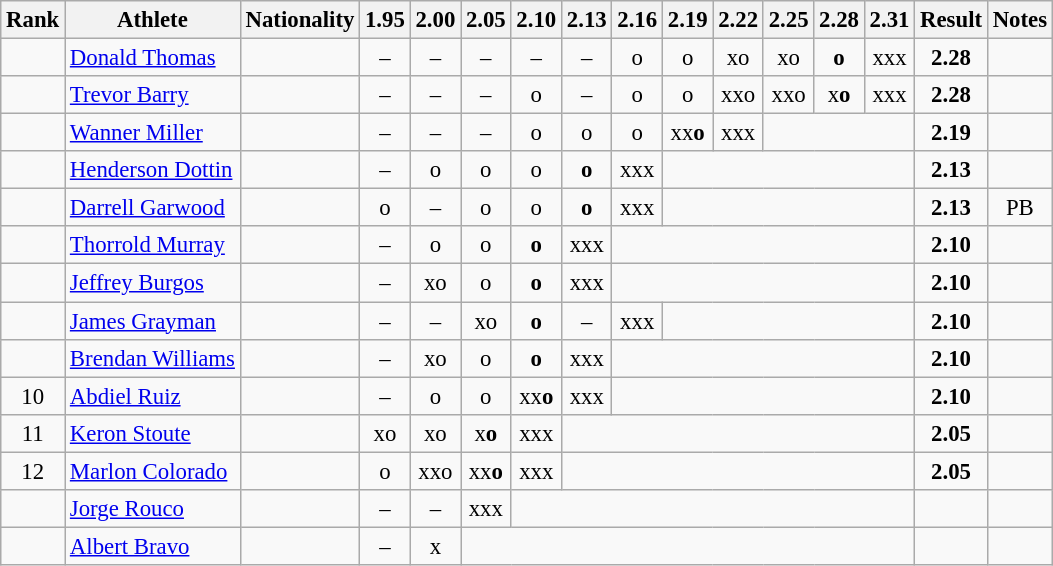<table class="wikitable sortable"  style="text-align:center; font-size:95%">
<tr>
<th>Rank</th>
<th>Athlete</th>
<th>Nationality</th>
<th>1.95</th>
<th>2.00</th>
<th>2.05</th>
<th>2.10</th>
<th>2.13</th>
<th>2.16</th>
<th>2.19</th>
<th>2.22</th>
<th>2.25</th>
<th>2.28</th>
<th>2.31</th>
<th>Result</th>
<th>Notes</th>
</tr>
<tr>
<td></td>
<td align="left"><a href='#'>Donald Thomas</a></td>
<td align=left></td>
<td>–</td>
<td>–</td>
<td>–</td>
<td>–</td>
<td>–</td>
<td>o</td>
<td>o</td>
<td>xo</td>
<td>xo</td>
<td><strong>o</strong></td>
<td>xxx</td>
<td><strong>2.28</strong></td>
<td></td>
</tr>
<tr>
<td></td>
<td align="left"><a href='#'>Trevor Barry</a></td>
<td align=left></td>
<td>–</td>
<td>–</td>
<td>–</td>
<td>o</td>
<td>–</td>
<td>o</td>
<td>o</td>
<td>xxo</td>
<td>xxo</td>
<td>x<strong>o</strong></td>
<td>xxx</td>
<td><strong>2.28</strong></td>
<td></td>
</tr>
<tr>
<td></td>
<td align="left"><a href='#'>Wanner Miller</a></td>
<td align=left></td>
<td>–</td>
<td>–</td>
<td>–</td>
<td>o</td>
<td>o</td>
<td>o</td>
<td>xx<strong>o</strong></td>
<td>xxx</td>
<td colspan=3></td>
<td><strong>2.19</strong></td>
<td></td>
</tr>
<tr>
<td></td>
<td align="left"><a href='#'>Henderson Dottin</a></td>
<td align=left></td>
<td>–</td>
<td>o</td>
<td>o</td>
<td>o</td>
<td><strong>o</strong></td>
<td>xxx</td>
<td colspan=5></td>
<td><strong>2.13</strong></td>
<td></td>
</tr>
<tr>
<td></td>
<td align="left"><a href='#'>Darrell Garwood</a></td>
<td align=left></td>
<td>o</td>
<td>–</td>
<td>o</td>
<td>o</td>
<td><strong>o</strong></td>
<td>xxx</td>
<td colspan=5></td>
<td><strong>2.13</strong></td>
<td>PB</td>
</tr>
<tr>
<td></td>
<td align="left"><a href='#'>Thorrold Murray</a></td>
<td align=left></td>
<td>–</td>
<td>o</td>
<td>o</td>
<td><strong>o</strong></td>
<td>xxx</td>
<td colspan=6></td>
<td><strong>2.10</strong></td>
<td></td>
</tr>
<tr>
<td></td>
<td align="left"><a href='#'>Jeffrey Burgos</a></td>
<td align=left></td>
<td>–</td>
<td>xo</td>
<td>o</td>
<td><strong>o</strong></td>
<td>xxx</td>
<td colspan=6></td>
<td><strong>2.10</strong></td>
<td></td>
</tr>
<tr>
<td></td>
<td align="left"><a href='#'>James Grayman</a></td>
<td align=left></td>
<td>–</td>
<td>–</td>
<td>xo</td>
<td><strong>o</strong></td>
<td>–</td>
<td>xxx</td>
<td colspan=5></td>
<td><strong>2.10</strong></td>
<td></td>
</tr>
<tr>
<td></td>
<td align="left"><a href='#'>Brendan Williams</a></td>
<td align=left></td>
<td>–</td>
<td>xo</td>
<td>o</td>
<td><strong>o</strong></td>
<td>xxx</td>
<td colspan=6></td>
<td><strong>2.10</strong></td>
<td></td>
</tr>
<tr>
<td>10</td>
<td align="left"><a href='#'>Abdiel Ruiz</a></td>
<td align=left></td>
<td>–</td>
<td>o</td>
<td>o</td>
<td>xx<strong>o</strong></td>
<td>xxx</td>
<td colspan=6></td>
<td><strong>2.10</strong></td>
<td></td>
</tr>
<tr>
<td>11</td>
<td align="left"><a href='#'>Keron Stoute</a></td>
<td align=left></td>
<td>xo</td>
<td>xo</td>
<td>x<strong>o</strong></td>
<td>xxx</td>
<td colspan=7></td>
<td><strong>2.05</strong></td>
<td></td>
</tr>
<tr>
<td>12</td>
<td align="left"><a href='#'>Marlon Colorado</a></td>
<td align=left></td>
<td>o</td>
<td>xxo</td>
<td>xx<strong>o</strong></td>
<td>xxx</td>
<td colspan=7></td>
<td><strong>2.05</strong></td>
<td></td>
</tr>
<tr>
<td></td>
<td align="left"><a href='#'>Jorge Rouco</a></td>
<td align=left></td>
<td>–</td>
<td>–</td>
<td>xxx</td>
<td colspan=8></td>
<td><strong></strong></td>
<td></td>
</tr>
<tr>
<td></td>
<td align="left"><a href='#'>Albert Bravo</a></td>
<td align=left></td>
<td>–</td>
<td>x</td>
<td colspan=9></td>
<td><strong></strong></td>
<td></td>
</tr>
</table>
